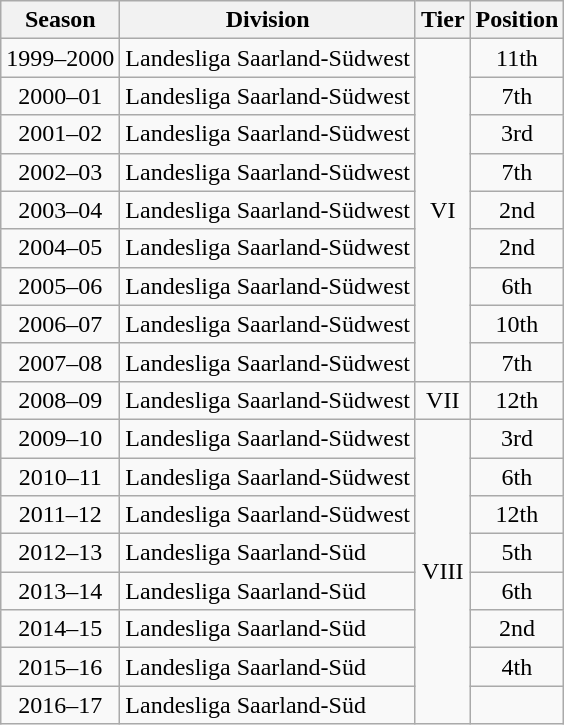<table class="wikitable">
<tr>
<th>Season</th>
<th>Division</th>
<th>Tier</th>
<th>Position</th>
</tr>
<tr align="center">
<td>1999–2000</td>
<td align="left">Landesliga Saarland-Südwest</td>
<td rowspan=9>VI</td>
<td>11th</td>
</tr>
<tr align="center">
<td>2000–01</td>
<td align="left">Landesliga Saarland-Südwest</td>
<td>7th</td>
</tr>
<tr align="center">
<td>2001–02</td>
<td align="left">Landesliga Saarland-Südwest</td>
<td>3rd</td>
</tr>
<tr align="center">
<td>2002–03</td>
<td align="left">Landesliga Saarland-Südwest</td>
<td>7th</td>
</tr>
<tr align="center">
<td>2003–04</td>
<td align="left">Landesliga Saarland-Südwest</td>
<td>2nd</td>
</tr>
<tr align="center">
<td>2004–05</td>
<td align="left">Landesliga Saarland-Südwest</td>
<td>2nd</td>
</tr>
<tr align="center">
<td>2005–06</td>
<td align="left">Landesliga Saarland-Südwest</td>
<td>6th</td>
</tr>
<tr align="center">
<td>2006–07</td>
<td align="left">Landesliga Saarland-Südwest</td>
<td>10th</td>
</tr>
<tr align="center">
<td>2007–08</td>
<td align="left">Landesliga Saarland-Südwest</td>
<td>7th</td>
</tr>
<tr align="center">
<td>2008–09</td>
<td align="left">Landesliga Saarland-Südwest</td>
<td>VII</td>
<td>12th</td>
</tr>
<tr align="center">
<td>2009–10</td>
<td align="left">Landesliga Saarland-Südwest</td>
<td rowspan=8>VIII</td>
<td>3rd</td>
</tr>
<tr align="center">
<td>2010–11</td>
<td align="left">Landesliga Saarland-Südwest</td>
<td>6th</td>
</tr>
<tr align="center">
<td>2011–12</td>
<td align="left">Landesliga Saarland-Südwest</td>
<td>12th</td>
</tr>
<tr align="center">
<td>2012–13</td>
<td align="left">Landesliga Saarland-Süd</td>
<td>5th</td>
</tr>
<tr align="center">
<td>2013–14</td>
<td align="left">Landesliga Saarland-Süd</td>
<td>6th</td>
</tr>
<tr align="center">
<td>2014–15</td>
<td align="left">Landesliga Saarland-Süd</td>
<td>2nd</td>
</tr>
<tr align="center">
<td>2015–16</td>
<td align="left">Landesliga Saarland-Süd</td>
<td>4th</td>
</tr>
<tr align="center">
<td>2016–17</td>
<td align="left">Landesliga Saarland-Süd</td>
<td></td>
</tr>
</table>
